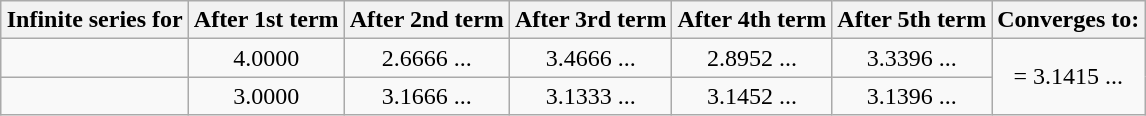<table class="wikitable" style="text-align: center; margin: auto;">
<tr>
<th>Infinite series for </th>
<th>After 1st term</th>
<th>After 2nd term</th>
<th>After 3rd term</th>
<th>After 4th term</th>
<th>After 5th term</th>
<th>Converges to:</th>
</tr>
<tr>
<td></td>
<td>4.0000</td>
<td>2.6666 ...</td>
<td>3.4666 ...</td>
<td>2.8952 ...</td>
<td>3.3396 ...</td>
<td rowspan=2> = 3.1415 ...</td>
</tr>
<tr>
<td></td>
<td>3.0000</td>
<td>3.1666 ...</td>
<td>3.1333 ...</td>
<td>3.1452 ...</td>
<td>3.1396 ...</td>
</tr>
</table>
